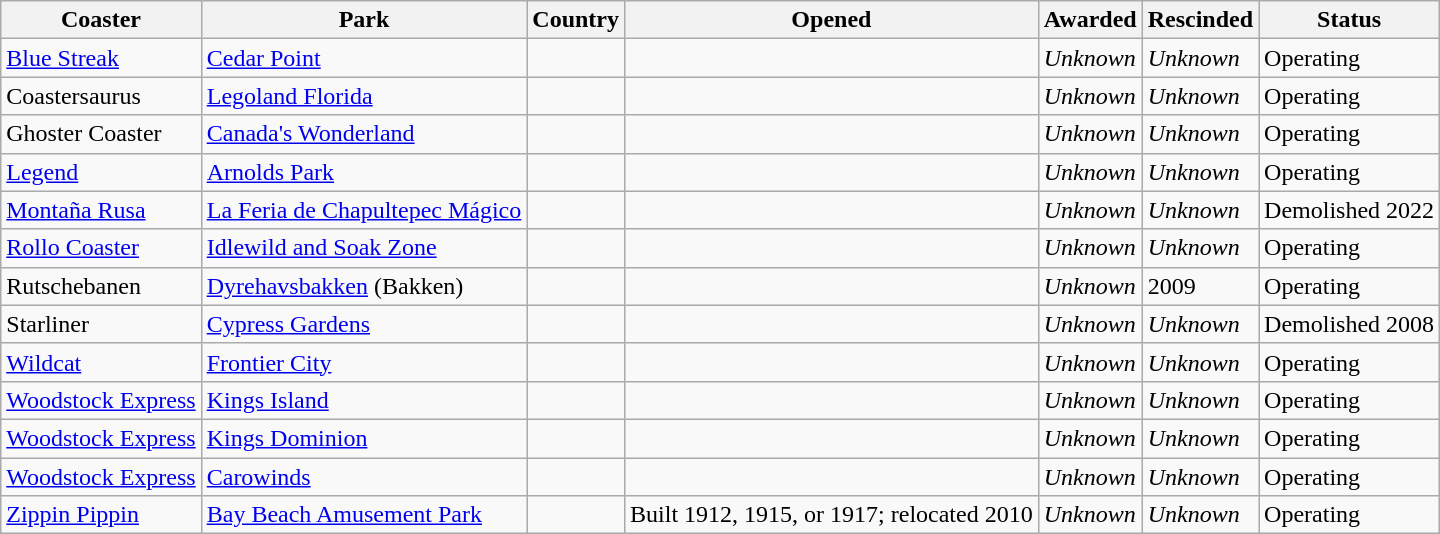<table class="wikitable sortable" border="1">
<tr>
<th>Coaster</th>
<th>Park</th>
<th>Country</th>
<th>Opened</th>
<th>Awarded</th>
<th>Rescinded</th>
<th>Status</th>
</tr>
<tr>
<td><a href='#'>Blue Streak</a></td>
<td><a href='#'>Cedar Point</a></td>
<td></td>
<td></td>
<td><em>Unknown</em></td>
<td><em>Unknown</em></td>
<td>Operating</td>
</tr>
<tr>
<td>Coastersaurus</td>
<td><a href='#'>Legoland Florida</a></td>
<td></td>
<td></td>
<td><em>Unknown</em></td>
<td><em>Unknown</em></td>
<td>Operating</td>
</tr>
<tr>
<td>Ghoster Coaster</td>
<td><a href='#'>Canada's Wonderland</a></td>
<td></td>
<td></td>
<td><em>Unknown</em></td>
<td><em>Unknown</em></td>
<td>Operating</td>
</tr>
<tr>
<td><a href='#'>Legend</a></td>
<td><a href='#'>Arnolds Park</a></td>
<td></td>
<td></td>
<td><em>Unknown</em></td>
<td><em>Unknown</em></td>
<td>Operating</td>
</tr>
<tr>
<td><a href='#'>Montaña Rusa</a></td>
<td><a href='#'>La Feria de Chapultepec Mágico</a></td>
<td></td>
<td></td>
<td><em>Unknown</em></td>
<td><em>Unknown</em></td>
<td data-sort-value="2022">Demolished 2022</td>
</tr>
<tr>
<td><a href='#'>Rollo Coaster</a></td>
<td><a href='#'>Idlewild and Soak Zone</a></td>
<td></td>
<td></td>
<td><em>Unknown</em></td>
<td><em>Unknown</em></td>
<td>Operating</td>
</tr>
<tr>
<td>Rutschebanen</td>
<td><a href='#'>Dyrehavsbakken</a> (Bakken)</td>
<td></td>
<td></td>
<td><em>Unknown</em></td>
<td>2009</td>
<td>Operating</td>
</tr>
<tr>
<td>Starliner</td>
<td><a href='#'>Cypress Gardens</a></td>
<td></td>
<td></td>
<td><em>Unknown</em></td>
<td><em>Unknown</em></td>
<td data-sort-value="2008">Demolished 2008</td>
</tr>
<tr>
<td><a href='#'>Wildcat</a></td>
<td><a href='#'>Frontier City</a></td>
<td></td>
<td></td>
<td><em>Unknown</em></td>
<td><em>Unknown</em></td>
<td>Operating</td>
</tr>
<tr>
<td><a href='#'>Woodstock Express</a></td>
<td><a href='#'>Kings Island</a></td>
<td></td>
<td></td>
<td><em>Unknown</em></td>
<td><em>Unknown</em></td>
<td>Operating</td>
</tr>
<tr>
<td><a href='#'>Woodstock Express</a></td>
<td><a href='#'>Kings Dominion</a></td>
<td></td>
<td></td>
<td><em>Unknown</em></td>
<td><em>Unknown</em></td>
<td>Operating</td>
</tr>
<tr>
<td><a href='#'>Woodstock Express</a></td>
<td><a href='#'>Carowinds</a></td>
<td></td>
<td></td>
<td><em>Unknown</em></td>
<td><em>Unknown</em></td>
<td>Operating</td>
</tr>
<tr>
<td><a href='#'>Zippin Pippin</a></td>
<td><a href='#'>Bay Beach Amusement Park</a></td>
<td></td>
<td data-sort-value="1912">Built 1912, 1915, or 1917; relocated 2010</td>
<td><em>Unknown</em></td>
<td><em>Unknown</em></td>
<td>Operating</td>
</tr>
</table>
